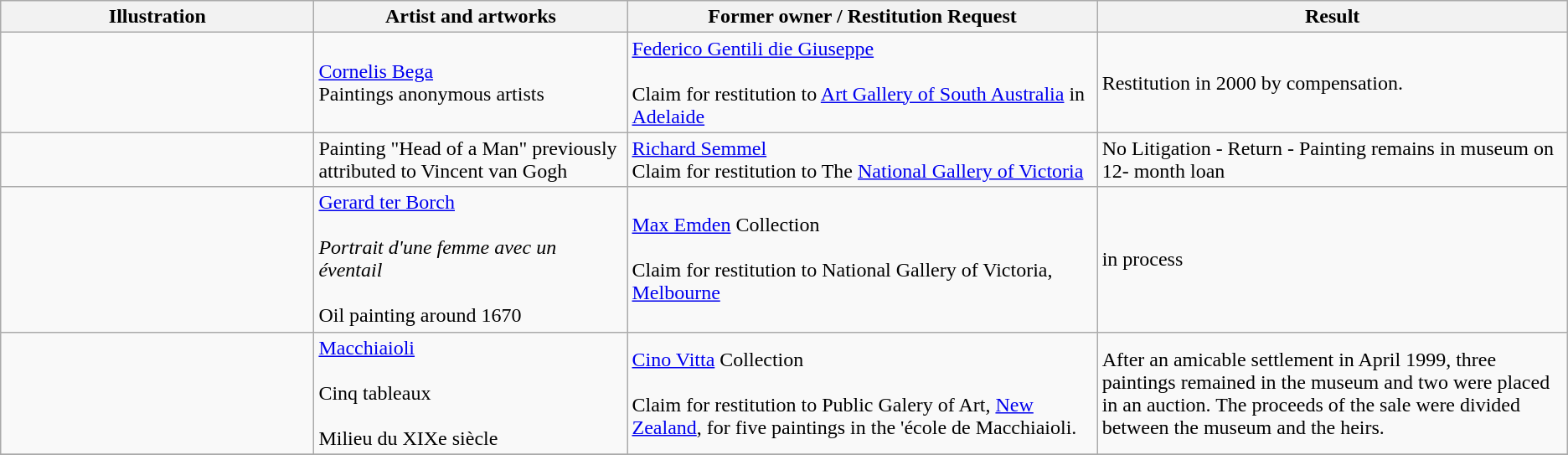<table class="wikitable alternance centre">
<tr>
<th class="unsortable" width="20">Illustration</th>
<th width="20%">Artist and artworks</th>
<th width="30%">Former owner / Restitution Request</th>
<th width="30%">Result</th>
</tr>
<tr>
<td></td>
<td><a href='#'>Cornelis Bega</a><br>Paintings anonymous artists</td>
<td><a href='#'>Federico Gentili die Giuseppe</a> <br><br>Claim for restitution to <a href='#'>Art Gallery of South Australia</a> in <a href='#'>Adelaide</a></td>
<td>Restitution in 2000 by compensation.</td>
</tr>
<tr>
<td></td>
<td>Painting "Head of a Man" previously attributed to Vincent van Gogh</td>
<td><a href='#'>Richard Semmel</a><br>Claim for restitution to The <a href='#'>National Gallery of Victoria</a></td>
<td>No Litigation - Return - Painting remains in museum on 12- month loan</td>
</tr>
<tr>
<td></td>
<td><a href='#'>Gerard ter Borch</a><br><br><em>Portrait d'une femme avec un éventail</em><br><br>Oil painting around 1670</td>
<td><a href='#'>Max Emden</a> Collection<br><br>Claim for restitution to National Gallery of Victoria, <a href='#'>Melbourne</a></td>
<td>in process</td>
</tr>
<tr>
<td></td>
<td><a href='#'>Macchiaioli</a><br><br>Cinq tableaux<br><br>Milieu du XIXe siècle</td>
<td><a href='#'>Cino Vitta</a> Collection<br><br>Claim for restitution to Public Galery of Art, <a href='#'>New Zealand</a>, for five paintings in the 'école de Macchiaioli.</td>
<td>After an amicable settlement in April 1999, three paintings remained in the museum and two were placed in an auction. The proceeds of the sale were divided between the museum and the heirs.</td>
</tr>
<tr>
</tr>
</table>
